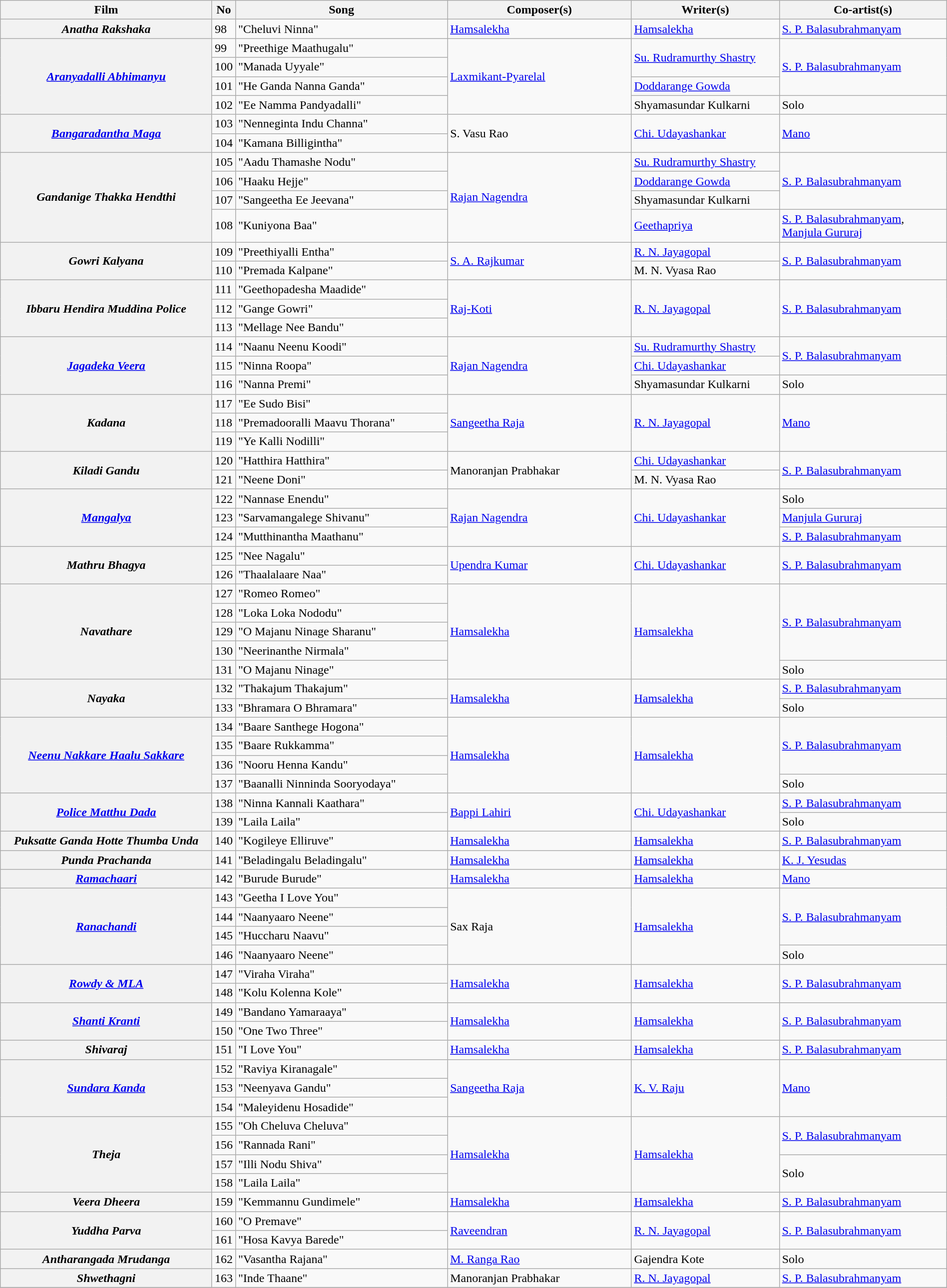<table class="wikitable plainrowheaders" width="100%" textcolor:#000;">
<tr>
<th scope="col" width=23%><strong>Film</strong></th>
<th><strong>No</strong></th>
<th scope="col" width=23%><strong>Song</strong></th>
<th scope="col" width=20%><strong>Composer(s)</strong></th>
<th scope="col" width=16%><strong>Writer(s)</strong></th>
<th scope="col" width=18%><strong>Co-artist(s)</strong></th>
</tr>
<tr>
<th><em>Anatha Rakshaka</em></th>
<td>98</td>
<td>"Cheluvi Ninna"</td>
<td><a href='#'>Hamsalekha</a></td>
<td><a href='#'>Hamsalekha</a></td>
<td><a href='#'>S. P. Balasubrahmanyam</a></td>
</tr>
<tr>
<th rowspan="4"><em><a href='#'>Aranyadalli Abhimanyu</a></em></th>
<td>99</td>
<td>"Preethige Maathugalu"</td>
<td rowspan="4"><a href='#'>Laxmikant-Pyarelal</a></td>
<td rowspan="2"><a href='#'>Su. Rudramurthy Shastry</a></td>
<td rowspan="3"><a href='#'>S. P. Balasubrahmanyam</a></td>
</tr>
<tr>
<td>100</td>
<td>"Manada Uyyale"</td>
</tr>
<tr>
<td>101</td>
<td>"He Ganda Nanna Ganda"</td>
<td><a href='#'>Doddarange Gowda</a></td>
</tr>
<tr>
<td>102</td>
<td>"Ee Namma Pandyadalli"</td>
<td>Shyamasundar Kulkarni</td>
<td>Solo</td>
</tr>
<tr>
<th rowspan="2"><em><a href='#'>Bangaradantha Maga</a></em></th>
<td>103</td>
<td>"Nenneginta Indu Channa"</td>
<td rowspan="2">S. Vasu Rao</td>
<td rowspan="2"><a href='#'>Chi. Udayashankar</a></td>
<td rowspan="2"><a href='#'>Mano</a></td>
</tr>
<tr>
<td>104</td>
<td>"Kamana Billigintha"</td>
</tr>
<tr>
<th rowspan="4"><em>Gandanige Thakka Hendthi</em></th>
<td>105</td>
<td>"Aadu Thamashe Nodu"</td>
<td rowspan="4"><a href='#'>Rajan Nagendra</a></td>
<td><a href='#'>Su. Rudramurthy Shastry</a></td>
<td rowspan="3"><a href='#'>S. P. Balasubrahmanyam</a></td>
</tr>
<tr>
<td>106</td>
<td>"Haaku Hejje"</td>
<td><a href='#'>Doddarange Gowda</a></td>
</tr>
<tr>
<td>107</td>
<td>"Sangeetha Ee Jeevana"</td>
<td>Shyamasundar Kulkarni</td>
</tr>
<tr>
<td>108</td>
<td>"Kuniyona Baa"</td>
<td><a href='#'>Geethapriya</a></td>
<td><a href='#'>S. P. Balasubrahmanyam</a>, <a href='#'>Manjula Gururaj</a></td>
</tr>
<tr>
<th rowspan="2"><em>Gowri Kalyana</em></th>
<td>109</td>
<td>"Preethiyalli Entha"</td>
<td rowspan="2"><a href='#'>S. A. Rajkumar</a></td>
<td><a href='#'>R. N. Jayagopal</a></td>
<td rowspan="2"><a href='#'>S. P. Balasubrahmanyam</a></td>
</tr>
<tr>
<td>110</td>
<td>"Premada Kalpane"</td>
<td>M. N. Vyasa Rao</td>
</tr>
<tr>
<th rowspan="3"><em>Ibbaru Hendira Muddina Police</em></th>
<td>111</td>
<td>"Geethopadesha Maadide"</td>
<td rowspan="3"><a href='#'>Raj-Koti</a></td>
<td rowspan="3"><a href='#'>R. N. Jayagopal</a></td>
<td rowspan="3"><a href='#'>S. P. Balasubrahmanyam</a></td>
</tr>
<tr>
<td>112</td>
<td>"Gange Gowri"</td>
</tr>
<tr>
<td>113</td>
<td>"Mellage Nee Bandu"</td>
</tr>
<tr>
<th rowspan="3"><em><a href='#'>Jagadeka Veera</a></em></th>
<td>114</td>
<td>"Naanu Neenu Koodi"</td>
<td rowspan="3"><a href='#'>Rajan Nagendra</a></td>
<td><a href='#'>Su. Rudramurthy Shastry</a></td>
<td rowspan="2"><a href='#'>S. P. Balasubrahmanyam</a></td>
</tr>
<tr>
<td>115</td>
<td>"Ninna Roopa"</td>
<td><a href='#'>Chi. Udayashankar</a></td>
</tr>
<tr>
<td>116</td>
<td>"Nanna Premi"</td>
<td>Shyamasundar Kulkarni</td>
<td>Solo</td>
</tr>
<tr>
<th rowspan="3"><em>Kadana</em></th>
<td>117</td>
<td>"Ee Sudo Bisi"</td>
<td rowspan="3"><a href='#'>Sangeetha Raja</a></td>
<td rowspan="3"><a href='#'>R. N. Jayagopal</a></td>
<td rowspan="3"><a href='#'>Mano</a></td>
</tr>
<tr>
<td>118</td>
<td>"Premadooralli Maavu Thorana"</td>
</tr>
<tr>
<td>119</td>
<td>"Ye Kalli Nodilli"</td>
</tr>
<tr>
<th rowspan="2"><em>Kiladi Gandu</em></th>
<td>120</td>
<td>"Hatthira Hatthira"</td>
<td rowspan="2">Manoranjan Prabhakar</td>
<td><a href='#'>Chi. Udayashankar</a></td>
<td rowspan="2"><a href='#'>S. P. Balasubrahmanyam</a></td>
</tr>
<tr>
<td>121</td>
<td>"Neene Doni"</td>
<td>M. N. Vyasa Rao</td>
</tr>
<tr>
<th rowspan="3"><em><a href='#'>Mangalya</a></em></th>
<td>122</td>
<td>"Nannase Enendu"</td>
<td rowspan="3"><a href='#'>Rajan Nagendra</a></td>
<td rowspan="3"><a href='#'>Chi. Udayashankar</a></td>
<td>Solo</td>
</tr>
<tr>
<td>123</td>
<td>"Sarvamangalege Shivanu"</td>
<td><a href='#'>Manjula Gururaj</a></td>
</tr>
<tr>
<td>124</td>
<td>"Mutthinantha Maathanu"</td>
<td><a href='#'>S. P. Balasubrahmanyam</a></td>
</tr>
<tr>
<th rowspan="2"><em>Mathru Bhagya</em></th>
<td>125</td>
<td>"Nee Nagalu"</td>
<td rowspan="2"><a href='#'>Upendra Kumar</a></td>
<td rowspan="2"><a href='#'>Chi. Udayashankar</a></td>
<td rowspan="2"><a href='#'>S. P. Balasubrahmanyam</a></td>
</tr>
<tr>
<td>126</td>
<td>"Thaalalaare Naa"</td>
</tr>
<tr>
<th rowspan="5"><em>Navathare</em></th>
<td>127</td>
<td>"Romeo Romeo"</td>
<td rowspan="5"><a href='#'>Hamsalekha</a></td>
<td rowspan="5"><a href='#'>Hamsalekha</a></td>
<td rowspan="4"><a href='#'>S. P. Balasubrahmanyam</a></td>
</tr>
<tr>
<td>128</td>
<td>"Loka Loka Nododu"</td>
</tr>
<tr>
<td>129</td>
<td>"O Majanu Ninage Sharanu"</td>
</tr>
<tr>
<td>130</td>
<td>"Neerinanthe Nirmala"</td>
</tr>
<tr>
<td>131</td>
<td>"O Majanu Ninage"</td>
<td>Solo</td>
</tr>
<tr>
<th rowspan="2"><em>Nayaka</em></th>
<td>132</td>
<td>"Thakajum Thakajum"</td>
<td rowspan="2"><a href='#'>Hamsalekha</a></td>
<td rowspan="2"><a href='#'>Hamsalekha</a></td>
<td><a href='#'>S. P. Balasubrahmanyam</a></td>
</tr>
<tr>
<td>133</td>
<td>"Bhramara O Bhramara"</td>
<td>Solo</td>
</tr>
<tr>
<th rowspan="4"><em><a href='#'>Neenu Nakkare Haalu Sakkare</a></em></th>
<td>134</td>
<td>"Baare Santhege Hogona"</td>
<td rowspan="4"><a href='#'>Hamsalekha</a></td>
<td rowspan="4"><a href='#'>Hamsalekha</a></td>
<td rowspan="3"><a href='#'>S. P. Balasubrahmanyam</a></td>
</tr>
<tr>
<td>135</td>
<td>"Baare Rukkamma"</td>
</tr>
<tr>
<td>136</td>
<td>"Nooru Henna Kandu"</td>
</tr>
<tr>
<td>137</td>
<td>"Baanalli Ninninda Sooryodaya"</td>
<td>Solo</td>
</tr>
<tr>
<th rowspan="2"><em><a href='#'>Police Matthu Dada</a></em></th>
<td>138</td>
<td>"Ninna Kannali Kaathara"</td>
<td rowspan="2"><a href='#'>Bappi Lahiri</a></td>
<td rowspan="2"><a href='#'>Chi. Udayashankar</a></td>
<td><a href='#'>S. P. Balasubrahmanyam</a></td>
</tr>
<tr>
<td>139</td>
<td>"Laila Laila"</td>
<td>Solo</td>
</tr>
<tr>
<th><em>Puksatte Ganda Hotte Thumba Unda</em></th>
<td>140</td>
<td>"Kogileye Elliruve"</td>
<td><a href='#'>Hamsalekha</a></td>
<td><a href='#'>Hamsalekha</a></td>
<td><a href='#'>S. P. Balasubrahmanyam</a></td>
</tr>
<tr>
<th><em>Punda Prachanda</em></th>
<td>141</td>
<td>"Beladingalu Beladingalu"</td>
<td><a href='#'>Hamsalekha</a></td>
<td><a href='#'>Hamsalekha</a></td>
<td><a href='#'>K. J. Yesudas</a></td>
</tr>
<tr>
<th><em><a href='#'>Ramachaari</a></em></th>
<td>142</td>
<td>"Burude Burude"</td>
<td><a href='#'>Hamsalekha</a></td>
<td><a href='#'>Hamsalekha</a></td>
<td><a href='#'>Mano</a></td>
</tr>
<tr>
<th rowspan="4"><em><a href='#'>Ranachandi</a></em></th>
<td>143</td>
<td>"Geetha I Love You"</td>
<td rowspan="4">Sax Raja</td>
<td rowspan="4"><a href='#'>Hamsalekha</a></td>
<td rowspan="3"><a href='#'>S. P. Balasubrahmanyam</a></td>
</tr>
<tr>
<td>144</td>
<td>"Naanyaaro Neene"</td>
</tr>
<tr>
<td>145</td>
<td>"Huccharu Naavu"</td>
</tr>
<tr>
<td>146</td>
<td>"Naanyaaro Neene"</td>
<td>Solo</td>
</tr>
<tr>
<th rowspan="2"><em><a href='#'>Rowdy & MLA</a></em></th>
<td>147</td>
<td>"Viraha Viraha"</td>
<td rowspan="2"><a href='#'>Hamsalekha</a></td>
<td rowspan="2"><a href='#'>Hamsalekha</a></td>
<td rowspan="2"><a href='#'>S. P. Balasubrahmanyam</a></td>
</tr>
<tr>
<td>148</td>
<td>"Kolu Kolenna Kole"</td>
</tr>
<tr>
<th rowspan="2"><em><a href='#'>Shanti Kranti</a></em></th>
<td>149</td>
<td>"Bandano Yamaraaya"</td>
<td rowspan="2"><a href='#'>Hamsalekha</a></td>
<td rowspan="2"><a href='#'>Hamsalekha</a></td>
<td rowspan="2"><a href='#'>S. P. Balasubrahmanyam</a></td>
</tr>
<tr>
<td>150</td>
<td>"One Two Three"</td>
</tr>
<tr>
<th><em>Shivaraj</em></th>
<td>151</td>
<td>"I Love You"</td>
<td><a href='#'>Hamsalekha</a></td>
<td><a href='#'>Hamsalekha</a></td>
<td><a href='#'>S. P. Balasubrahmanyam</a></td>
</tr>
<tr>
<th rowspan="3"><em><a href='#'>Sundara Kanda</a></em></th>
<td>152</td>
<td>"Raviya Kiranagale"</td>
<td rowspan="3"><a href='#'>Sangeetha Raja</a></td>
<td rowspan="3"><a href='#'>K. V. Raju</a></td>
<td rowspan="3"><a href='#'>Mano</a></td>
</tr>
<tr>
<td>153</td>
<td>"Neenyava Gandu"</td>
</tr>
<tr>
<td>154</td>
<td>"Maleyidenu Hosadide"</td>
</tr>
<tr>
<th rowspan="4"><em>Theja</em></th>
<td>155</td>
<td>"Oh Cheluva Cheluva"</td>
<td rowspan="4"><a href='#'>Hamsalekha</a></td>
<td rowspan="4"><a href='#'>Hamsalekha</a></td>
<td rowspan="2"><a href='#'>S. P. Balasubrahmanyam</a></td>
</tr>
<tr>
<td>156</td>
<td>"Rannada Rani"</td>
</tr>
<tr>
<td>157</td>
<td>"Illi Nodu Shiva"</td>
<td rowspan="2">Solo</td>
</tr>
<tr>
<td>158</td>
<td>"Laila Laila"</td>
</tr>
<tr>
<th><em>Veera Dheera</em></th>
<td>159</td>
<td>"Kemmannu Gundimele"</td>
<td><a href='#'>Hamsalekha</a></td>
<td><a href='#'>Hamsalekha</a></td>
<td><a href='#'>S. P. Balasubrahmanyam</a></td>
</tr>
<tr>
<th rowspan="2"><em>Yuddha Parva</em></th>
<td>160</td>
<td>"O Premave"</td>
<td rowspan="2"><a href='#'>Raveendran</a></td>
<td rowspan="2"><a href='#'>R. N. Jayagopal</a></td>
<td rowspan="2"><a href='#'>S. P. Balasubrahmanyam</a></td>
</tr>
<tr>
<td>161</td>
<td>"Hosa Kavya Barede"</td>
</tr>
<tr>
<th><em>Antharangada Mrudanga</em></th>
<td>162</td>
<td>"Vasantha Rajana"</td>
<td><a href='#'>M. Ranga Rao</a></td>
<td>Gajendra Kote</td>
<td>Solo</td>
</tr>
<tr>
<th><em>Shwethagni</em></th>
<td>163</td>
<td>"Inde Thaane"</td>
<td>Manoranjan Prabhakar</td>
<td><a href='#'>R. N. Jayagopal</a></td>
<td><a href='#'>S. P. Balasubrahmanyam</a></td>
</tr>
<tr>
</tr>
</table>
